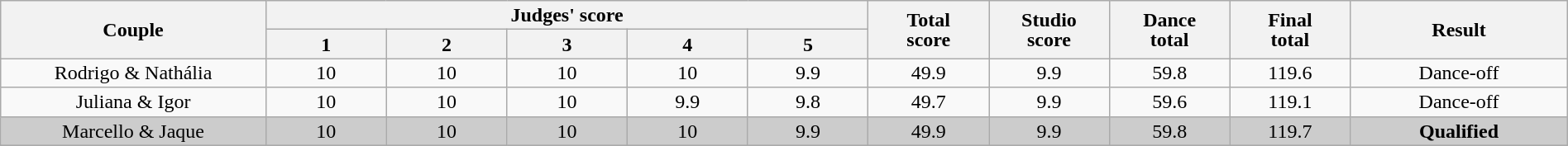<table class="wikitable" style="font-size:100%; line-height:16px; text-align:center" width="100%">
<tr>
<th rowspan=2 width="11.0%">Couple</th>
<th colspan=5 width="25.0%">Judges' score</th>
<th rowspan=2 width="05.0%">Total<br>score</th>
<th rowspan=2 width="05.0%">Studio<br>score</th>
<th rowspan=2 width="05.0%">Dance<br>total</th>
<th rowspan=2 width="05.0%">Final<br>total</th>
<th rowspan=2 width="09.0%">Result</th>
</tr>
<tr>
<th width="05.0%">1</th>
<th width="05.0%">2</th>
<th width="05.0%">3</th>
<th width="05.0%">4</th>
<th width="05.0%">5</th>
</tr>
<tr>
<td>Rodrigo & Nathália</td>
<td>10</td>
<td>10</td>
<td>10</td>
<td>10</td>
<td>9.9</td>
<td>49.9</td>
<td>9.9</td>
<td>59.8</td>
<td>119.6</td>
<td>Dance-off</td>
</tr>
<tr>
<td>Juliana & Igor</td>
<td>10</td>
<td>10</td>
<td>10</td>
<td>9.9</td>
<td>9.8</td>
<td>49.7</td>
<td>9.9</td>
<td>59.6</td>
<td>119.1</td>
<td>Dance-off</td>
</tr>
<tr bgcolor=CCCCCC>
<td>Marcello & Jaque</td>
<td>10</td>
<td>10</td>
<td>10</td>
<td>10</td>
<td>9.9</td>
<td>49.9</td>
<td>9.9</td>
<td>59.8</td>
<td>119.7</td>
<td><strong>Qualified</strong></td>
</tr>
<tr>
</tr>
</table>
